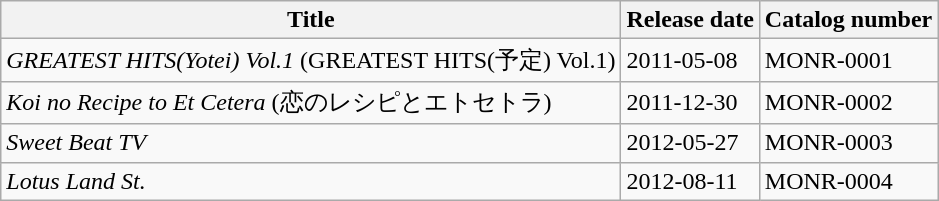<table class="wikitable">
<tr>
<th>Title</th>
<th>Release date</th>
<th>Catalog number</th>
</tr>
<tr>
<td><em>GREATEST HITS(Yotei) Vol.1</em> (GREATEST HITS(予定) Vol.1)</td>
<td>2011-05-08</td>
<td>MONR-0001</td>
</tr>
<tr>
<td><em>Koi no Recipe to Et Cetera</em> (恋のレシピとエトセトラ)</td>
<td>2011-12-30</td>
<td>MONR-0002</td>
</tr>
<tr>
<td><em>Sweet Beat TV</em></td>
<td>2012-05-27</td>
<td>MONR-0003</td>
</tr>
<tr>
<td><em>Lotus Land St.</em></td>
<td>2012-08-11</td>
<td>MONR-0004</td>
</tr>
</table>
